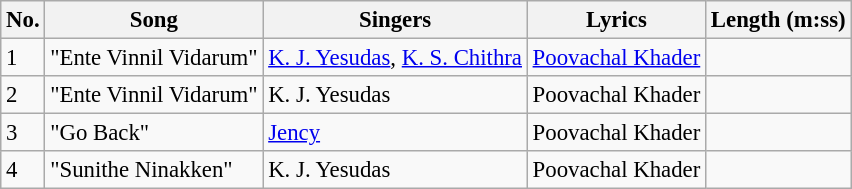<table class="wikitable" style="font-size:95%;">
<tr>
<th>No.</th>
<th>Song</th>
<th>Singers</th>
<th>Lyrics</th>
<th>Length (m:ss)</th>
</tr>
<tr>
<td>1</td>
<td>"Ente Vinnil Vidarum"</td>
<td><a href='#'>K. J. Yesudas</a>, <a href='#'>K. S. Chithra</a></td>
<td><a href='#'>Poovachal Khader</a></td>
<td></td>
</tr>
<tr>
<td>2</td>
<td>"Ente Vinnil Vidarum"</td>
<td>K. J. Yesudas</td>
<td>Poovachal Khader</td>
<td></td>
</tr>
<tr>
<td>3</td>
<td>"Go Back"</td>
<td><a href='#'>Jency</a></td>
<td>Poovachal Khader</td>
<td></td>
</tr>
<tr>
<td>4</td>
<td>"Sunithe Ninakken"</td>
<td>K. J. Yesudas</td>
<td>Poovachal Khader</td>
<td></td>
</tr>
</table>
